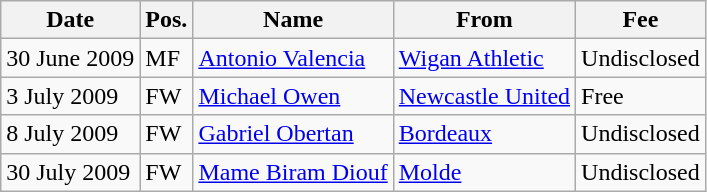<table class="wikitable">
<tr>
<th>Date</th>
<th>Pos.</th>
<th>Name</th>
<th>From</th>
<th>Fee</th>
</tr>
<tr>
<td>30 June 2009</td>
<td>MF</td>
<td> <a href='#'>Antonio Valencia</a></td>
<td> <a href='#'>Wigan Athletic</a></td>
<td>Undisclosed</td>
</tr>
<tr>
<td>3 July 2009</td>
<td>FW</td>
<td> <a href='#'>Michael Owen</a></td>
<td> <a href='#'>Newcastle United</a></td>
<td>Free</td>
</tr>
<tr>
<td>8 July 2009</td>
<td>FW</td>
<td> <a href='#'>Gabriel Obertan</a></td>
<td> <a href='#'>Bordeaux</a></td>
<td>Undisclosed</td>
</tr>
<tr>
<td>30 July 2009</td>
<td>FW</td>
<td> <a href='#'>Mame Biram Diouf</a></td>
<td> <a href='#'>Molde</a></td>
<td>Undisclosed</td>
</tr>
</table>
